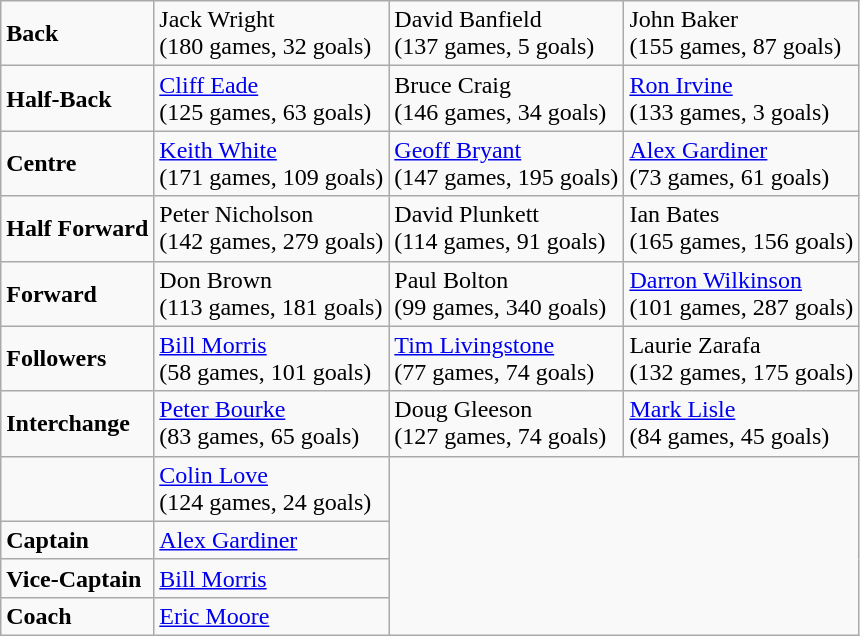<table class="wikitable">
<tr>
<td><strong>Back</strong></td>
<td>Jack Wright<br>(180 games, 32 goals)</td>
<td>David Banfield<br>(137 games, 5 goals)</td>
<td>John Baker<br>(155 games, 87 goals)</td>
</tr>
<tr>
<td><strong>Half-Back</strong></td>
<td><a href='#'>Cliff Eade</a><br>(125 games, 63 goals)</td>
<td>Bruce Craig<br>(146 games, 34 goals)</td>
<td><a href='#'>Ron Irvine</a><br>(133 games, 3 goals)</td>
</tr>
<tr>
<td><strong>Centre</strong></td>
<td><a href='#'>Keith White</a><br>(171 games, 109 goals)</td>
<td><a href='#'>Geoff Bryant</a><br>(147 games, 195 goals)</td>
<td><a href='#'>Alex Gardiner</a><br>(73 games, 61 goals)</td>
</tr>
<tr>
<td><strong>Half Forward</strong></td>
<td>Peter Nicholson<br>(142 games, 279 goals)</td>
<td>David Plunkett<br>(114 games, 91 goals)</td>
<td>Ian Bates<br>(165 games, 156 goals)</td>
</tr>
<tr>
<td><strong>Forward</strong></td>
<td>Don Brown<br>(113 games, 181 goals)</td>
<td>Paul Bolton<br>(99 games, 340 goals)</td>
<td><a href='#'>Darron Wilkinson</a><br>(101 games, 287 goals)</td>
</tr>
<tr>
<td><strong>Followers</strong></td>
<td><a href='#'>Bill Morris</a><br>(58 games, 101 goals)</td>
<td><a href='#'>Tim Livingstone</a><br>(77 games, 74 goals)</td>
<td>Laurie Zarafa<br>(132 games, 175 goals)</td>
</tr>
<tr>
<td><strong>Interchange</strong></td>
<td><a href='#'>Peter Bourke</a><br>(83 games, 65 goals)</td>
<td>Doug Gleeson<br>(127 games, 74 goals)</td>
<td><a href='#'>Mark Lisle</a><br>(84 games, 45 goals)</td>
</tr>
<tr>
<td></td>
<td><a href='#'>Colin Love</a><br>(124 games, 24 goals)</td>
</tr>
<tr>
<td><strong>Captain</strong></td>
<td><a href='#'>Alex Gardiner</a><br></td>
</tr>
<tr>
<td><strong>Vice-Captain</strong></td>
<td><a href='#'>Bill Morris</a><br></td>
</tr>
<tr>
<td><strong>Coach</strong></td>
<td><a href='#'>Eric Moore</a><br></td>
</tr>
</table>
